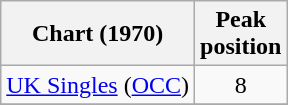<table class="wikitable">
<tr>
<th>Chart (1970)</th>
<th>Peak<br>position</th>
</tr>
<tr>
<td><a href='#'>UK Singles</a> (<a href='#'>OCC</a>)</td>
<td style="text-align:center;">8</td>
</tr>
<tr>
</tr>
</table>
